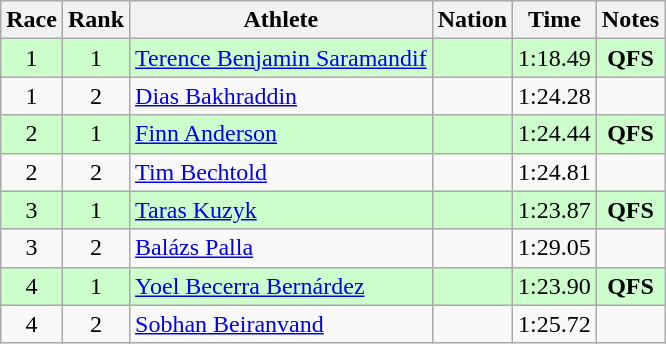<table class="wikitable sortable" style="text-align:center;">
<tr>
<th>Race</th>
<th>Rank</th>
<th>Athlete</th>
<th>Nation</th>
<th>Time</th>
<th>Notes</th>
</tr>
<tr bgcolor=ccffcc>
<td>1</td>
<td>1</td>
<td align=left><a href='#'>Terence Benjamin Saramandif</a></td>
<td align=left></td>
<td>1:18.49</td>
<td><strong>QFS</strong></td>
</tr>
<tr>
<td>1</td>
<td>2</td>
<td align=left><a href='#'>Dias Bakhraddin</a></td>
<td align=left></td>
<td>1:24.28</td>
<td></td>
</tr>
<tr bgcolor=ccffcc>
<td>2</td>
<td>1</td>
<td align=left><a href='#'>Finn Anderson</a></td>
<td align=left></td>
<td>1:24.44</td>
<td><strong>QFS</strong></td>
</tr>
<tr>
<td>2</td>
<td>2</td>
<td align=left><a href='#'>Tim Bechtold</a></td>
<td align=left></td>
<td>1:24.81</td>
<td></td>
</tr>
<tr bgcolor=ccffcc>
<td>3</td>
<td>1</td>
<td align=left><a href='#'>Taras Kuzyk</a></td>
<td align=left></td>
<td>1:23.87</td>
<td><strong>QFS</strong></td>
</tr>
<tr>
<td>3</td>
<td>2</td>
<td align=left><a href='#'>Balázs Palla</a></td>
<td align=left></td>
<td>1:29.05</td>
<td></td>
</tr>
<tr bgcolor=ccffcc>
<td>4</td>
<td>1</td>
<td align=left><a href='#'>Yoel Becerra Bernárdez</a></td>
<td align=left></td>
<td>1:23.90</td>
<td><strong>QFS</strong></td>
</tr>
<tr>
<td>4</td>
<td>2</td>
<td align=left><a href='#'>Sobhan Beiranvand</a></td>
<td align=left></td>
<td>1:25.72</td>
<td></td>
</tr>
</table>
